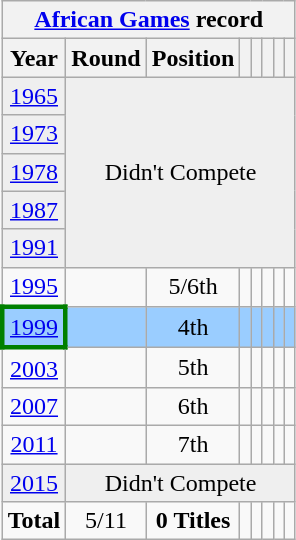<table class="wikitable" style="text-align: center;">
<tr>
<th colspan=10><a href='#'>African Games</a> record</th>
</tr>
<tr>
<th>Year</th>
<th>Round</th>
<th>Position</th>
<th></th>
<th></th>
<th></th>
<th></th>
<th></th>
</tr>
<tr bgcolor="efefef">
<td> <a href='#'>1965</a></td>
<td colspan=7 rowspan=5 align="center">Didn't Compete</td>
</tr>
<tr bgcolor="efefef">
<td> <a href='#'>1973</a></td>
</tr>
<tr bgcolor="efefef">
<td> <a href='#'>1978</a></td>
</tr>
<tr bgcolor="efefef">
<td> <a href='#'>1987</a></td>
</tr>
<tr bgcolor="efefef">
<td> <a href='#'>1991</a></td>
</tr>
<tr>
<td> <a href='#'>1995</a></td>
<td></td>
<td>5/6th</td>
<td></td>
<td></td>
<td></td>
<td></td>
<td></td>
</tr>
<tr bgcolor=9acdff>
<td style="border: 3px solid green"> <a href='#'>1999</a></td>
<td></td>
<td>4th</td>
<td></td>
<td></td>
<td></td>
<td></td>
<td></td>
</tr>
<tr>
<td> <a href='#'>2003</a></td>
<td></td>
<td>5th</td>
<td></td>
<td></td>
<td></td>
<td></td>
<td></td>
</tr>
<tr>
<td> <a href='#'>2007</a></td>
<td></td>
<td>6th</td>
<td></td>
<td></td>
<td></td>
<td></td>
<td></td>
</tr>
<tr>
<td> <a href='#'>2011</a></td>
<td></td>
<td>7th</td>
<td></td>
<td></td>
<td></td>
<td></td>
<td></td>
</tr>
<tr bgcolor="efefef">
<td> <a href='#'>2015</a></td>
<td colspan=7 align="center">Didn't Compete</td>
</tr>
<tr>
<td><strong>Total</strong></td>
<td>5/11</td>
<td><strong>0 Titles</strong></td>
<td></td>
<td></td>
<td></td>
<td></td>
<td></td>
</tr>
</table>
